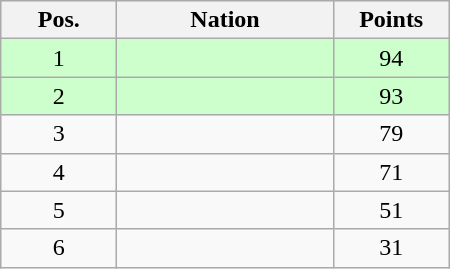<table class="wikitable gauche" cellspacing="1" style="width:300px;">
<tr style="background:#efefef; text-align:center;">
<th style="width:70px;">Pos.</th>
<th>Nation</th>
<th style="width:70px;">Points</th>
</tr>
<tr style="vertical-align:top; text-align:center; background:#ccffcc;">
<td>1</td>
<td style="text-align:left;"></td>
<td>94</td>
</tr>
<tr style="vertical-align:top; text-align:center; background:#ccffcc;">
<td>2</td>
<td style="text-align:left;"></td>
<td>93</td>
</tr>
<tr style="vertical-align:top; text-align:center;">
<td>3</td>
<td style="text-align:left;"></td>
<td>79</td>
</tr>
<tr style="vertical-align:top; text-align:center;">
<td>4</td>
<td style="text-align:left;"></td>
<td>71</td>
</tr>
<tr style="vertical-align:top; text-align:center;">
<td>5</td>
<td style="text-align:left;"></td>
<td>51</td>
</tr>
<tr style="vertical-align:top; text-align:center;">
<td>6</td>
<td style="text-align:left;"></td>
<td>31</td>
</tr>
</table>
